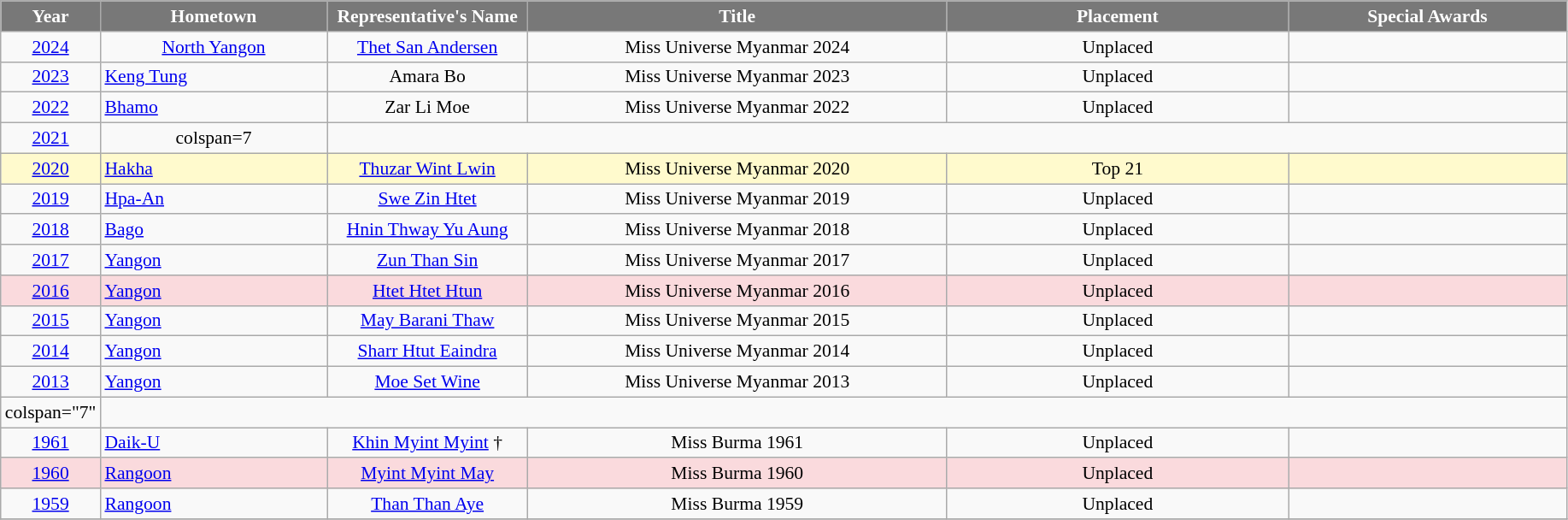<table class="wikitable sortable" style="font-size: 90%; text-align:center">
<tr>
<th width="60" style="background-color:#787878;color:#FFFFFF;">Year</th>
<th width="170" style="background-color:#787878;color:#FFFFFF;">Hometown</th>
<th width="150" style="background-color:#787878;color:#FFFFFF;">Representative's Name</th>
<th width="320" style="background-color:#787878;color:#FFFFFF;">Title</th>
<th width="260" style="background-color:#787878;color:#FFFFFF;">Placement</th>
<th width="210" style="background-color:#787878;color:#FFFFFF;">Special Awards</th>
</tr>
<tr>
<td><a href='#'>2024</a></td>
<td> <a href='#'>North Yangon</a></td>
<td><a href='#'>Thet San Andersen</a></td>
<td>Miss Universe Myanmar 2024</td>
<td>Unplaced</td>
<td></td>
</tr>
<tr>
<td><a href='#'>2023</a></td>
<td align=left> <a href='#'>Keng Tung</a></td>
<td>Amara Bo</td>
<td>Miss Universe Myanmar 2023</td>
<td>Unplaced</td>
<td></td>
</tr>
<tr>
<td><a href='#'>2022</a></td>
<td align=left> <a href='#'>Bhamo</a></td>
<td>Zar Li Moe</td>
<td>Miss Universe Myanmar 2022</td>
<td>Unplaced</td>
<td></td>
</tr>
<tr>
<td><a href='#'>2021</a></td>
<td>colspan=7 </td>
</tr>
<tr style="background-color:#FFFACD;">
<td><a href='#'>2020</a></td>
<td align=left> <a href='#'>Hakha</a></td>
<td><a href='#'>Thuzar Wint Lwin</a></td>
<td>Miss Universe Myanmar 2020</td>
<td>Top 21</td>
<td style="background:;"></td>
</tr>
<tr>
<td><a href='#'>2019</a></td>
<td align=left> <a href='#'>Hpa-An</a></td>
<td><a href='#'>Swe Zin Htet</a></td>
<td>Miss Universe Myanmar 2019</td>
<td>Unplaced</td>
<td></td>
</tr>
<tr>
<td><a href='#'>2018</a></td>
<td align=left> <a href='#'>Bago</a></td>
<td><a href='#'>Hnin Thway Yu Aung</a></td>
<td>Miss Universe Myanmar 2018</td>
<td>Unplaced</td>
<td></td>
</tr>
<tr>
<td><a href='#'>2017</a></td>
<td align=left> <a href='#'>Yangon</a></td>
<td><a href='#'>Zun Than Sin</a></td>
<td>Miss Universe Myanmar 2017</td>
<td>Unplaced</td>
<td></td>
</tr>
<tr style="background-color:#FADADD; ">
<td><a href='#'>2016</a></td>
<td align=left> <a href='#'>Yangon</a></td>
<td><a href='#'>Htet Htet Htun</a></td>
<td>Miss Universe Myanmar 2016</td>
<td>Unplaced</td>
<td style="background:;"></td>
</tr>
<tr>
<td><a href='#'>2015</a></td>
<td align=left> <a href='#'>Yangon</a></td>
<td><a href='#'>May Barani Thaw</a></td>
<td>Miss Universe Myanmar 2015</td>
<td>Unplaced</td>
<td></td>
</tr>
<tr>
<td><a href='#'>2014</a></td>
<td align=left> <a href='#'>Yangon</a></td>
<td><a href='#'>Sharr Htut Eaindra</a></td>
<td>Miss Universe Myanmar 2014</td>
<td>Unplaced</td>
<td></td>
</tr>
<tr>
<td><a href='#'>2013</a></td>
<td align=left> <a href='#'>Yangon</a></td>
<td><a href='#'>Moe Set Wine</a></td>
<td>Miss Universe Myanmar 2013</td>
<td>Unplaced</td>
<td></td>
</tr>
<tr>
<td>colspan="7" </td>
</tr>
<tr>
<td><a href='#'>1961</a></td>
<td align=left> <a href='#'>Daik-U</a></td>
<td><a href='#'>Khin Myint Myint</a> †</td>
<td>Miss Burma 1961</td>
<td>Unplaced</td>
<td></td>
</tr>
<tr style="background-color:#FADADD; ">
<td><a href='#'>1960</a></td>
<td align=left> <a href='#'>Rangoon</a></td>
<td><a href='#'>Myint Myint May</a></td>
<td>Miss Burma 1960</td>
<td>Unplaced</td>
<td style="background:;"></td>
</tr>
<tr>
<td><a href='#'>1959</a></td>
<td align=left> <a href='#'>Rangoon</a></td>
<td><a href='#'>Than Than Aye</a></td>
<td>Miss Burma 1959</td>
<td>Unplaced</td>
<td></td>
</tr>
<tr>
</tr>
</table>
